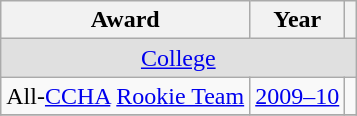<table class="wikitable">
<tr>
<th>Award</th>
<th>Year</th>
<th></th>
</tr>
<tr ALIGN="center" bgcolor="#e0e0e0">
<td colspan="3"><a href='#'>College</a></td>
</tr>
<tr>
<td>All-<a href='#'>CCHA</a> <a href='#'>Rookie Team</a></td>
<td><a href='#'>2009–10</a></td>
<td></td>
</tr>
<tr>
</tr>
</table>
